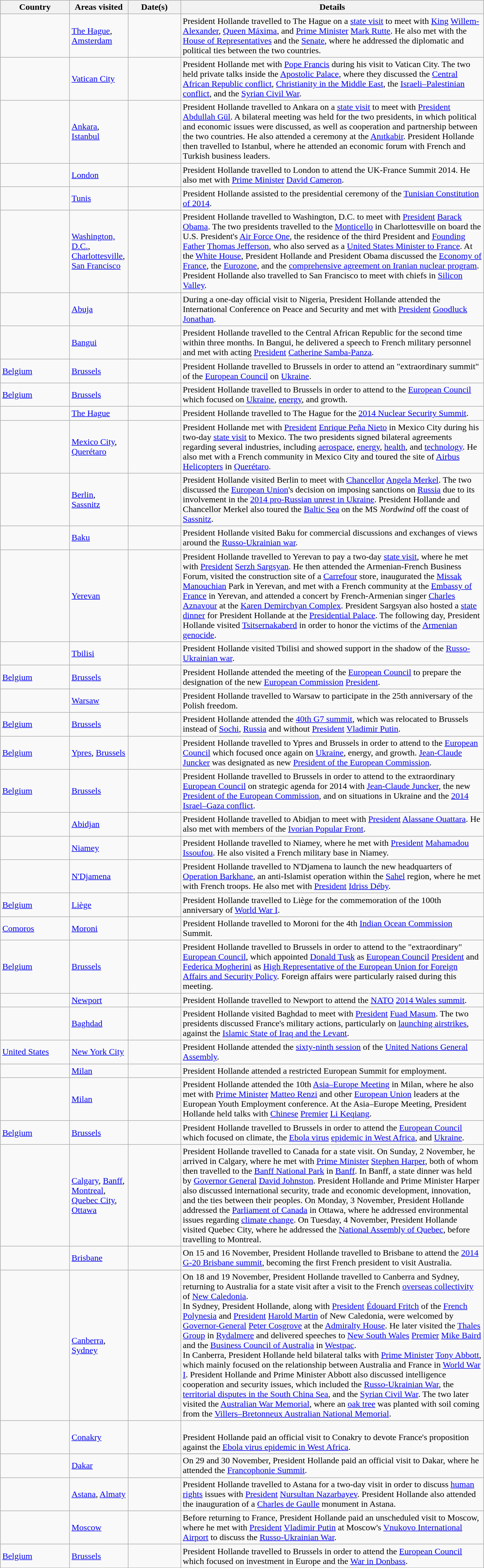<table class="wikitable sortable outercollapse" style="margin: 1em auto 1em auto">
<tr>
<th width=120>Country</th>
<th width=100>Areas visited</th>
<th width=90>Date(s)</th>
<th width=550>Details</th>
</tr>
<tr>
<td></td>
<td><a href='#'>The Hague</a>, <a href='#'>Amsterdam</a></td>
<td></td>
<td>President Hollande travelled to The Hague on a <a href='#'>state visit</a> to meet with <a href='#'>King</a> <a href='#'>Willem-Alexander</a>, <a href='#'>Queen Máxima</a>, and <a href='#'>Prime Minister</a> <a href='#'>Mark Rutte</a>. He also met with the <a href='#'>House of Representatives</a> and the <a href='#'>Senate</a>, where he addressed the diplomatic and political ties between the two countries.</td>
</tr>
<tr>
<td></td>
<td><a href='#'>Vatican City</a></td>
<td></td>
<td>President Hollande met with <a href='#'>Pope Francis</a> during his visit to Vatican City. The two held private talks inside the <a href='#'>Apostolic Palace</a>, where they discussed the <a href='#'>Central African Republic conflict</a>, <a href='#'>Christianity in the Middle East</a>, the <a href='#'>Israeli–Palestinian conflict</a>, and the <a href='#'>Syrian Civil War</a>.</td>
</tr>
<tr>
<td></td>
<td><a href='#'>Ankara</a>, <a href='#'>Istanbul</a></td>
<td></td>
<td>President Hollande travelled to Ankara on a <a href='#'>state visit</a> to meet with <a href='#'>President</a> <a href='#'>Abdullah Gül</a>. A bilateral meeting was held for the two presidents, in which political and economic issues were discussed, as well as cooperation and partnership between the two countries. He also attended a ceremony at the <a href='#'>Anıtkabir</a>. President Hollande then travelled to Istanbul, where he attended an economic forum with French and Turkish business leaders.</td>
</tr>
<tr>
<td></td>
<td><a href='#'>London</a></td>
<td></td>
<td>President Hollande travelled to London to attend the UK-France Summit 2014. He also met with <a href='#'>Prime Minister</a> <a href='#'>David Cameron</a>.</td>
</tr>
<tr>
<td></td>
<td><a href='#'>Tunis</a></td>
<td></td>
<td>President Hollande assisted to the presidential ceremony of the <a href='#'>Tunisian Constitution of 2014</a>.</td>
</tr>
<tr>
<td></td>
<td><a href='#'>Washington, D.C.</a>, <a href='#'>Charlottesville</a>, <a href='#'>San Francisco</a></td>
<td></td>
<td>President Hollande travelled to Washington, D.C. to meet with <a href='#'>President</a> <a href='#'>Barack Obama</a>. The two presidents travelled to the <a href='#'>Monticello</a> in Charlottesville on board the U.S. President's <a href='#'>Air Force One</a>, the residence of the third President and <a href='#'>Founding Father</a> <a href='#'>Thomas Jefferson</a>, who also served as a <a href='#'>United States Minister to France</a>. At the <a href='#'>White House</a>, President Hollande and President Obama discussed the <a href='#'>Economy of France</a>, the <a href='#'>Eurozone</a>, and the <a href='#'>comprehensive agreement on Iranian nuclear program</a>. President Hollande also travelled to San Francisco to meet with chiefs in <a href='#'>Silicon Valley</a>.</td>
</tr>
<tr>
<td></td>
<td><a href='#'>Abuja</a></td>
<td></td>
<td>During a one-day official visit to Nigeria, President Hollande attended the International Conference on Peace and Security and met with <a href='#'>President</a> <a href='#'>Goodluck Jonathan</a>.</td>
</tr>
<tr>
<td></td>
<td><a href='#'>Bangui</a></td>
<td></td>
<td>President Hollande travelled to the Central African Republic for the second time within three months. In Bangui, he delivered a speech to French military personnel and met with acting <a href='#'>President</a> <a href='#'>Catherine Samba-Panza</a>.</td>
</tr>
<tr>
<td> <a href='#'>Belgium</a></td>
<td><a href='#'>Brussels</a></td>
<td></td>
<td>President Hollande travelled to Brussels in order to attend an "extraordinary summit" of the <a href='#'>European Council</a> on <a href='#'>Ukraine</a>.</td>
</tr>
<tr>
<td> <a href='#'>Belgium</a></td>
<td><a href='#'>Brussels</a></td>
<td></td>
<td>President Hollande travelled to Brussels in order to attend to the <a href='#'>European Council</a> which focused on <a href='#'>Ukraine</a>, <a href='#'>energy</a>, and growth.</td>
</tr>
<tr>
<td></td>
<td><a href='#'>The Hague</a></td>
<td></td>
<td>President Hollande travelled to The Hague for the <a href='#'>2014 Nuclear Security Summit</a>.</td>
</tr>
<tr>
<td></td>
<td><a href='#'>Mexico City</a>, <a href='#'>Querétaro</a></td>
<td></td>
<td>President Hollande met with <a href='#'>President</a> <a href='#'>Enrique Peña Nieto</a> in Mexico City during his two-day <a href='#'>state visit</a> to Mexico. The two presidents signed bilateral agreements regarding several industries, including <a href='#'>aerospace</a>, <a href='#'>energy</a>, <a href='#'>health</a>, and <a href='#'>technology</a>. He also met with a French community in Mexico City and toured the site of <a href='#'>Airbus Helicopters</a> in <a href='#'>Querétaro</a>.</td>
</tr>
<tr>
<td></td>
<td><a href='#'>Berlin</a>, <a href='#'>Sassnitz</a></td>
<td></td>
<td>President Hollande visited Berlin to meet with <a href='#'>Chancellor</a> <a href='#'>Angela Merkel</a>. The two discussed the <a href='#'>European Union</a>'s decision on imposing sanctions on <a href='#'>Russia</a> due to its involvement in the <a href='#'>2014 pro-Russian unrest in Ukraine</a>. President Hollande and Chancellor Merkel also toured the <a href='#'>Baltic Sea</a> on the MS <em>Nordwind</em> off the coast of <a href='#'>Sassnitz</a>.</td>
</tr>
<tr>
<td></td>
<td><a href='#'>Baku</a></td>
<td></td>
<td>President Hollande visited Baku for commercial discussions and exchanges of views around the <a href='#'>Russo-Ukrainian war</a>.</td>
</tr>
<tr>
<td></td>
<td><a href='#'>Yerevan</a></td>
<td></td>
<td>President Hollande travelled to Yerevan to pay a two-day <a href='#'>state visit</a>, where he met with <a href='#'>President</a> <a href='#'>Serzh Sargsyan</a>. He then attended the Armenian-French Business Forum, visited the construction site of a <a href='#'>Carrefour</a> store, inaugurated the <a href='#'>Missak Manouchian</a> Park in Yerevan, and met with a French community at the <a href='#'>Embassy of France</a> in Yerevan, and attended a concert by French-Armenian singer <a href='#'>Charles Aznavour</a> at the <a href='#'>Karen Demirchyan Complex</a>. President Sargsyan also hosted a <a href='#'>state dinner</a> for President Hollande at the <a href='#'>Presidential Palace</a>. The following day, President Hollande visited <a href='#'>Tsitsernakaberd</a> in order to honor the victims of the <a href='#'>Armenian genocide</a>.</td>
</tr>
<tr>
<td></td>
<td><a href='#'>Tbilisi</a></td>
<td></td>
<td>President Hollande visited Tbilisi and showed support in the shadow of the <a href='#'>Russo-Ukrainian war</a>.</td>
</tr>
<tr>
<td> <a href='#'>Belgium</a></td>
<td><a href='#'>Brussels</a></td>
<td></td>
<td>President Hollande attended the meeting of the <a href='#'>European Council</a> to prepare the designation of the new <a href='#'>European Commission</a> <a href='#'>President</a>.</td>
</tr>
<tr>
<td></td>
<td><a href='#'>Warsaw</a></td>
<td></td>
<td>President Hollande travelled to Warsaw to participate in the 25th anniversary of the Polish freedom.</td>
</tr>
<tr>
<td> <a href='#'>Belgium</a></td>
<td><a href='#'>Brussels</a></td>
<td></td>
<td>President Hollande attended the <a href='#'>40th G7 summit</a>, which was relocated to Brussels instead of <a href='#'>Sochi</a>, <a href='#'>Russia</a> and without <a href='#'>President</a> <a href='#'>Vladimir Putin</a>.</td>
</tr>
<tr>
<td> <a href='#'>Belgium</a></td>
<td><a href='#'>Ypres</a>, <a href='#'>Brussels</a></td>
<td></td>
<td>President Hollande travelled to Ypres and Brussels in order to attend to the <a href='#'>European Council</a> which focused once again on <a href='#'>Ukraine</a>, energy, and growth. <a href='#'>Jean-Claude Juncker</a> was designated as new <a href='#'>President of the European Commission</a>.</td>
</tr>
<tr>
<td> <a href='#'>Belgium</a></td>
<td><a href='#'>Brussels</a></td>
<td></td>
<td>President Hollande travelled to Brussels in order to attend to the extraordinary <a href='#'>European Council</a> on strategic agenda for 2014 with <a href='#'>Jean-Claude Juncker</a>, the new <a href='#'>President of the European Commission</a>, and on situations in Ukraine and the <a href='#'>2014 Israel–Gaza conflict</a>.</td>
</tr>
<tr>
<td></td>
<td><a href='#'>Abidjan</a></td>
<td></td>
<td>President Hollande travelled to Abidjan to meet with <a href='#'>President</a> <a href='#'>Alassane Ouattara</a>. He also met with members of the <a href='#'>Ivorian Popular Front</a>.</td>
</tr>
<tr>
<td></td>
<td><a href='#'>Niamey</a></td>
<td></td>
<td>President Hollande travelled to Niamey, where he met with <a href='#'>President</a> <a href='#'>Mahamadou Issoufou</a>. He also visited a French military base in Niamey.</td>
</tr>
<tr>
<td></td>
<td><a href='#'>N'Djamena</a></td>
<td></td>
<td>President Hollande travelled to N'Djamena to launch the new headquarters of <a href='#'>Operation Barkhane</a>, an anti-Islamist operation within the <a href='#'>Sahel</a> region, where he met with French troops. He also met with <a href='#'>President</a> <a href='#'>Idriss Déby</a>.</td>
</tr>
<tr>
<td> <a href='#'>Belgium</a></td>
<td><a href='#'>Liège</a></td>
<td></td>
<td>President Hollande travelled to Liège for the commemoration of the 100th anniversary of <a href='#'>World War I</a>.</td>
</tr>
<tr>
<td> <a href='#'>Comoros</a></td>
<td><a href='#'>Moroni</a></td>
<td></td>
<td>President Hollande travelled to Moroni for the 4th <a href='#'>Indian Ocean Commission</a> Summit.</td>
</tr>
<tr>
<td> <a href='#'>Belgium</a></td>
<td><a href='#'>Brussels</a></td>
<td></td>
<td>President Hollande travelled to Brussels in order to attend to the "extraordinary" <a href='#'>European Council</a>, which appointed <a href='#'>Donald Tusk</a> as <a href='#'>European Council</a> <a href='#'>President</a> and <a href='#'>Federica Mogherini</a> as <a href='#'>High Representative of the European Union for Foreign Affairs and Security Policy</a>. Foreign affairs were particularly raised during this meeting.</td>
</tr>
<tr>
<td></td>
<td><a href='#'>Newport</a></td>
<td></td>
<td>President Hollande travelled to Newport to attend the <a href='#'>NATO</a> <a href='#'>2014 Wales summit</a>.</td>
</tr>
<tr>
<td></td>
<td><a href='#'>Baghdad</a></td>
<td></td>
<td>President Hollande visited Baghdad to meet with <a href='#'>President</a> <a href='#'>Fuad Masum</a>. The two presidents discussed France's military actions, particularly on <a href='#'>launching airstrikes</a>, against the <a href='#'>Islamic State of Iraq and the Levant</a>.</td>
</tr>
<tr>
<td> <a href='#'>United States</a></td>
<td><a href='#'>New York City</a></td>
<td></td>
<td>President Hollande attended the <a href='#'>sixty-ninth session</a> of the <a href='#'>United Nations General Assembly</a>.</td>
</tr>
<tr>
<td></td>
<td><a href='#'>Milan</a></td>
<td></td>
<td>President Hollande attended a restricted European Summit for employment.</td>
</tr>
<tr>
<td></td>
<td><a href='#'>Milan</a></td>
<td></td>
<td>President Hollande attended the 10th <a href='#'>Asia–Europe Meeting</a> in Milan, where he also met with <a href='#'>Prime Minister</a> <a href='#'>Matteo Renzi</a> and other <a href='#'>European Union</a> leaders at the European Youth Employment conference. At the Asia–Europe Meeting, President Hollande held talks with <a href='#'>Chinese</a> <a href='#'>Premier</a> <a href='#'>Li Keqiang</a>.</td>
</tr>
<tr>
<td> <a href='#'>Belgium</a></td>
<td><a href='#'>Brussels</a></td>
<td></td>
<td>President Hollande travelled to Brussels in order to attend the <a href='#'>European Council</a> which focused on climate, the <a href='#'>Ebola virus</a> <a href='#'>epidemic in West Africa</a>, and <a href='#'>Ukraine</a>.</td>
</tr>
<tr>
<td></td>
<td><a href='#'>Calgary</a>, <a href='#'>Banff</a>, <a href='#'>Montreal</a>, <a href='#'>Quebec City</a>, <a href='#'>Ottawa</a></td>
<td></td>
<td>President Hollande travelled to Canada for a state visit. On Sunday, 2 November, he arrived in Calgary, where he met with <a href='#'>Prime Minister</a> <a href='#'>Stephen Harper</a>, both of whom then travelled to the <a href='#'>Banff National Park</a> in <a href='#'>Banff</a>. In Banff, a state dinner was held by <a href='#'>Governor General</a> <a href='#'>David Johnston</a>. President Hollande and Prime Minister Harper also discussed international security, trade and economic development, innovation, and the ties between their peoples. On Monday, 3 November, President Hollande addressed the <a href='#'>Parliament of Canada</a> in Ottawa, where he addressed environmental issues regarding <a href='#'>climate change</a>. On Tuesday, 4 November, President Hollande visited Quebec City, where he addressed the <a href='#'>National Assembly of Quebec</a>, before travelling to Montreal.</td>
</tr>
<tr>
<td></td>
<td><a href='#'>Brisbane</a></td>
<td></td>
<td>On 15 and 16 November, President Hollande travelled to Brisbane to attend the <a href='#'>2014 G-20 Brisbane summit</a>, becoming the first French president to visit Australia.</td>
</tr>
<tr>
<td></td>
<td><a href='#'>Canberra</a>, <a href='#'>Sydney</a></td>
<td></td>
<td>On 18 and 19 November, President Hollande travelled to Canberra and Sydney, returning to Australia for a state visit after a visit to the French <a href='#'>overseas collectivity</a> of <a href='#'>New Caledonia</a>.<br>In Sydney, President Hollande, along with <a href='#'>President</a> <a href='#'>Édouard Fritch</a> of the <a href='#'>French Polynesia</a> and <a href='#'>President</a> <a href='#'>Harold Martin</a> of New Caledonia, were welcomed by <a href='#'>Governor-General</a> <a href='#'>Peter Cosgrove</a> at the <a href='#'>Admiralty House</a>. He later visited the <a href='#'>Thales Group</a> in <a href='#'>Rydalmere</a> and delivered speeches to <a href='#'>New South Wales</a> <a href='#'>Premier</a> <a href='#'>Mike Baird</a> and the <a href='#'>Business Council of Australia</a> in <a href='#'>Westpac</a>.<br>In Canberra, President Hollande held bilateral talks with <a href='#'>Prime Minister</a> <a href='#'>Tony Abbott</a>, which mainly focused on the relationship between Australia and France in <a href='#'>World War I</a>. President Hollande and Prime Minister Abbott also discussed intelligence cooperation and security issues, which included the <a href='#'>Russo-Ukrainian War</a>, the <a href='#'>territorial disputes in the South China Sea</a>, and the <a href='#'>Syrian Civil War</a>. The two later visited the <a href='#'>Australian War Memorial</a>, where an <a href='#'>oak tree</a> was planted with soil coming from the <a href='#'>Villers–Bretonneux Australian National Memorial</a>.</td>
</tr>
<tr>
<td></td>
<td><a href='#'>Conakry</a></td>
<td></td>
<td><br>President Hollande paid an official visit to Conakry to devote France's proposition against the <a href='#'>Ebola virus epidemic in West Africa</a>.</td>
</tr>
<tr>
<td></td>
<td><a href='#'>Dakar</a></td>
<td></td>
<td>On 29 and 30 November, President Hollande paid an official visit to Dakar, where he attended the <a href='#'>Francophonie Summit</a>.</td>
</tr>
<tr>
<td></td>
<td><a href='#'>Astana</a>, <a href='#'>Almaty</a></td>
<td></td>
<td>President Hollande travelled to Astana for a two-day visit in order to discuss <a href='#'>human rights</a> issues with <a href='#'>President</a> <a href='#'>Nursultan Nazarbayev</a>. President Hollande also attended the inauguration of a <a href='#'>Charles de Gaulle</a> monument in Astana.</td>
</tr>
<tr>
<td></td>
<td><a href='#'>Moscow</a></td>
<td></td>
<td>Before returning to France, President Hollande paid an unscheduled visit to Moscow, where he met with <a href='#'>President</a> <a href='#'>Vladimir Putin</a> at Moscow's <a href='#'>Vnukovo International Airport</a> to discuss the <a href='#'>Russo-Ukrainian War</a>.</td>
</tr>
<tr>
<td> <a href='#'>Belgium</a></td>
<td><a href='#'>Brussels</a></td>
<td></td>
<td>President Hollande travelled to Brussels in order to attend the <a href='#'>European Council</a> which focused on investment in Europe and the <a href='#'>War in Donbass</a>.</td>
</tr>
</table>
